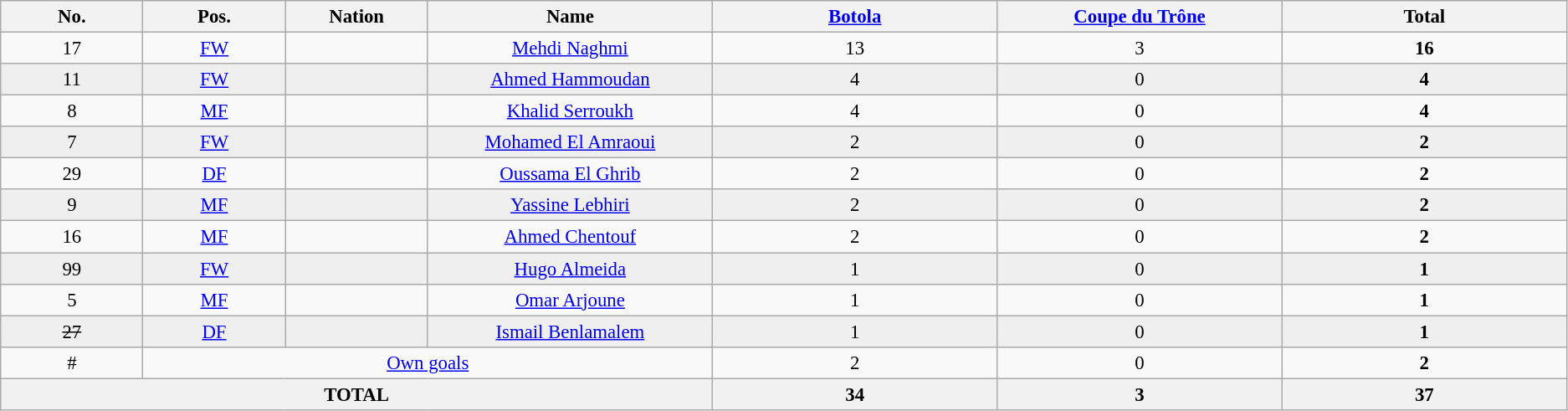<table class="wikitable sortable" style="font-size: 95%; text-align: center">
<tr>
<th width="5%"><strong>No.</strong></th>
<th width="5%"><strong>Pos.</strong></th>
<th width="5%"><strong>Nation</strong></th>
<th width="10%"><strong>Name</strong></th>
<th width="10%"><a href='#'>Botola</a></th>
<th width="10%"><a href='#'>Coupe du Trône</a></th>
<th width="10%">Total</th>
</tr>
<tr>
<td>17</td>
<td><a href='#'>FW</a></td>
<td></td>
<td><a href='#'>Mehdi Naghmi</a></td>
<td>13 </td>
<td>3 </td>
<td><strong>16</strong> </td>
</tr>
<tr bgcolor="#EFEFEF">
<td>11</td>
<td><a href='#'>FW</a></td>
<td></td>
<td><a href='#'>Ahmed Hammoudan</a></td>
<td>4 </td>
<td>0 </td>
<td><strong>4</strong> </td>
</tr>
<tr>
<td>8</td>
<td><a href='#'>MF</a></td>
<td></td>
<td><a href='#'>Khalid Serroukh</a></td>
<td>4 </td>
<td>0 </td>
<td><strong>4</strong> </td>
</tr>
<tr bgcolor="#EFEFEF">
<td>7</td>
<td><a href='#'>FW</a></td>
<td></td>
<td><a href='#'>Mohamed El Amraoui</a></td>
<td>2 </td>
<td>0 </td>
<td><strong>2</strong> </td>
</tr>
<tr>
<td>29</td>
<td><a href='#'>DF</a></td>
<td></td>
<td><a href='#'>Oussama El Ghrib</a></td>
<td>2 </td>
<td>0 </td>
<td><strong>2</strong> </td>
</tr>
<tr bgcolor="#EFEFEF">
<td>9</td>
<td><a href='#'>MF</a></td>
<td></td>
<td><a href='#'>Yassine Lebhiri</a></td>
<td>2 </td>
<td>0 </td>
<td><strong>2</strong> </td>
</tr>
<tr>
<td>16</td>
<td><a href='#'>MF</a></td>
<td></td>
<td><a href='#'>Ahmed Chentouf</a></td>
<td>2 </td>
<td>0 </td>
<td><strong>2</strong> </td>
</tr>
<tr bgcolor="#EFEFEF">
<td>99</td>
<td><a href='#'>FW</a></td>
<td></td>
<td><a href='#'>Hugo Almeida</a></td>
<td>1 </td>
<td>0 </td>
<td><strong>1</strong> </td>
</tr>
<tr>
<td>5</td>
<td><a href='#'>MF</a></td>
<td></td>
<td><a href='#'>Omar Arjoune</a></td>
<td>1 </td>
<td>0 </td>
<td><strong>1</strong> </td>
</tr>
<tr bgcolor="#EFEFEF">
<td><s>27</s></td>
<td><a href='#'>DF</a></td>
<td></td>
<td><a href='#'>Ismail Benlamalem</a></td>
<td>1 </td>
<td>0 </td>
<td><strong>1</strong> </td>
</tr>
<tr>
<td>#</td>
<td colspan=3><a href='#'>Own goals</a></td>
<td>2 </td>
<td>0 </td>
<td><strong>2</strong> </td>
</tr>
<tr bgcolor="F1F1F1" >
<td colspan=4><strong>TOTAL</strong></td>
<td><strong>34</strong> </td>
<td><strong>3</strong> </td>
<td><strong>37</strong> </td>
</tr>
</table>
